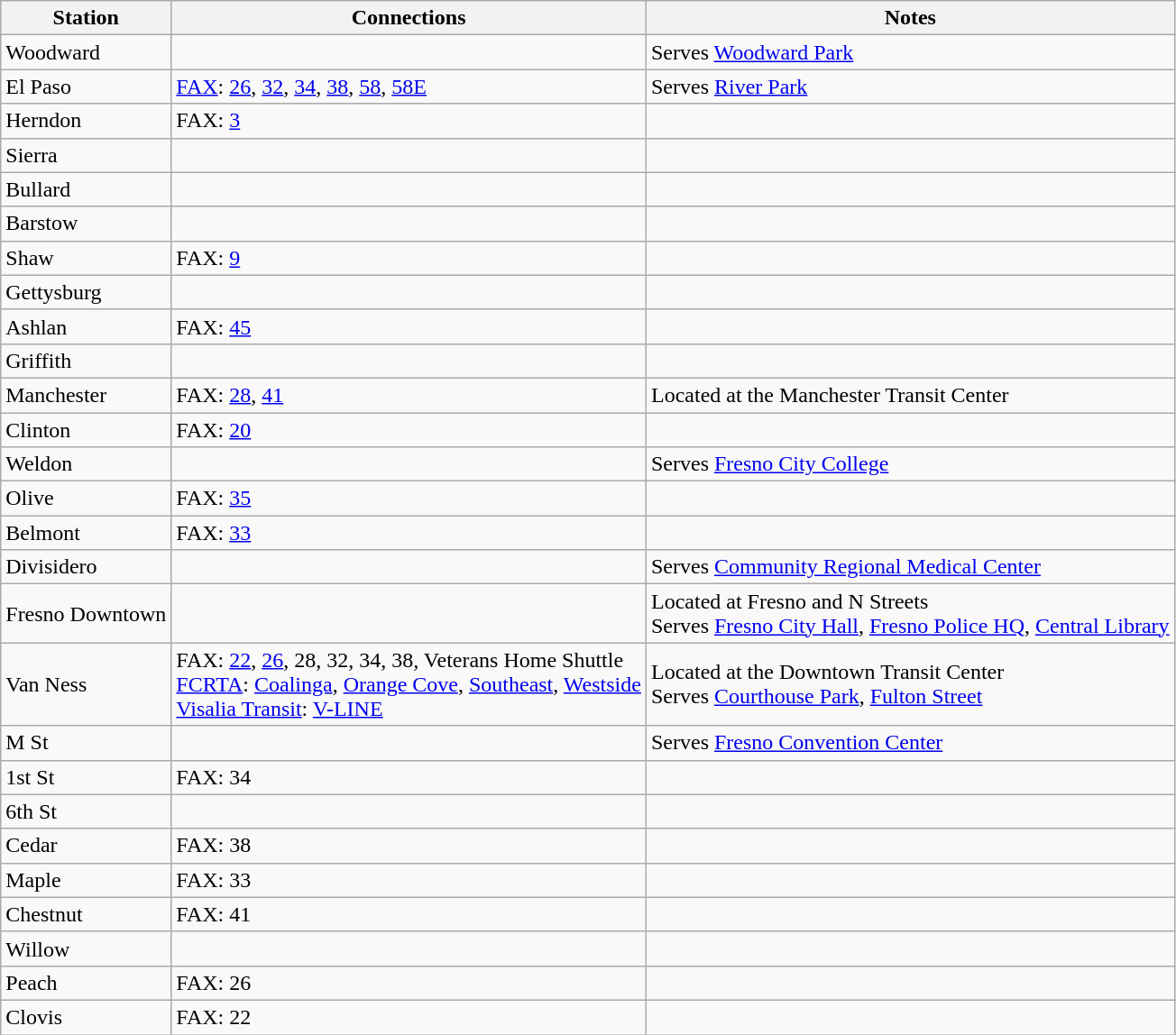<table class="wikitable">
<tr>
<th>Station</th>
<th>Connections</th>
<th>Notes</th>
</tr>
<tr>
<td>Woodward</td>
<td></td>
<td>Serves <a href='#'>Woodward Park</a></td>
</tr>
<tr>
<td>El Paso</td>
<td> <a href='#'>FAX</a>: <a href='#'>26</a>, <a href='#'>32</a>, <a href='#'>34</a>, <a href='#'>38</a>, <a href='#'>58</a>, <a href='#'>58E</a></td>
<td>Serves <a href='#'>River Park</a></td>
</tr>
<tr>
<td>Herndon</td>
<td> FAX: <a href='#'>3</a></td>
<td></td>
</tr>
<tr>
<td>Sierra</td>
<td></td>
<td></td>
</tr>
<tr>
<td>Bullard</td>
<td></td>
<td></td>
</tr>
<tr>
<td>Barstow</td>
<td></td>
<td></td>
</tr>
<tr>
<td>Shaw</td>
<td> FAX: <a href='#'>9</a></td>
<td></td>
</tr>
<tr>
<td>Gettysburg</td>
<td></td>
<td></td>
</tr>
<tr>
<td>Ashlan</td>
<td> FAX: <a href='#'>45</a></td>
<td></td>
</tr>
<tr>
<td>Griffith</td>
<td></td>
<td></td>
</tr>
<tr>
<td>Manchester</td>
<td> FAX: <a href='#'>28</a>, <a href='#'>41</a></td>
<td>Located at the Manchester Transit Center</td>
</tr>
<tr>
<td>Clinton</td>
<td> FAX: <a href='#'>20</a></td>
<td></td>
</tr>
<tr>
<td>Weldon</td>
<td></td>
<td>Serves <a href='#'>Fresno City College</a></td>
</tr>
<tr>
<td>Olive</td>
<td> FAX: <a href='#'>35</a></td>
<td></td>
</tr>
<tr>
<td>Belmont</td>
<td> FAX: <a href='#'>33</a></td>
<td></td>
</tr>
<tr>
<td>Divisidero</td>
<td></td>
<td>Serves <a href='#'>Community Regional Medical Center</a></td>
</tr>
<tr>
<td>Fresno Downtown</td>
<td></td>
<td>Located at Fresno and N Streets<br>Serves <a href='#'>Fresno City Hall</a>, <a href='#'>Fresno Police HQ</a>, <a href='#'>Central Library</a></td>
</tr>
<tr>
<td>Van Ness</td>
<td> FAX: <a href='#'>22</a>, <a href='#'>26</a>, 28, 32, 34, 38, Veterans Home Shuttle<br> <a href='#'>FCRTA</a>: <a href='#'>Coalinga</a>, <a href='#'>Orange Cove</a>, <a href='#'>Southeast</a>, <a href='#'>Westside</a><br> <a href='#'>Visalia Transit</a>: <a href='#'>V-LINE</a></td>
<td>Located at the Downtown Transit Center<br> Serves <a href='#'>Courthouse Park</a>, <a href='#'>Fulton Street</a></td>
</tr>
<tr>
<td>M St</td>
<td></td>
<td>Serves <a href='#'>Fresno Convention Center</a></td>
</tr>
<tr>
<td>1st St</td>
<td> FAX: 34</td>
<td></td>
</tr>
<tr>
<td>6th St</td>
<td></td>
<td></td>
</tr>
<tr>
<td>Cedar</td>
<td> FAX: 38</td>
<td></td>
</tr>
<tr>
<td>Maple</td>
<td> FAX: 33</td>
<td></td>
</tr>
<tr>
<td>Chestnut</td>
<td> FAX: 41</td>
<td></td>
</tr>
<tr>
<td>Willow</td>
<td></td>
<td></td>
</tr>
<tr>
<td>Peach</td>
<td> FAX: 26</td>
<td></td>
</tr>
<tr>
<td>Clovis</td>
<td> FAX: 22</td>
<td></td>
</tr>
</table>
